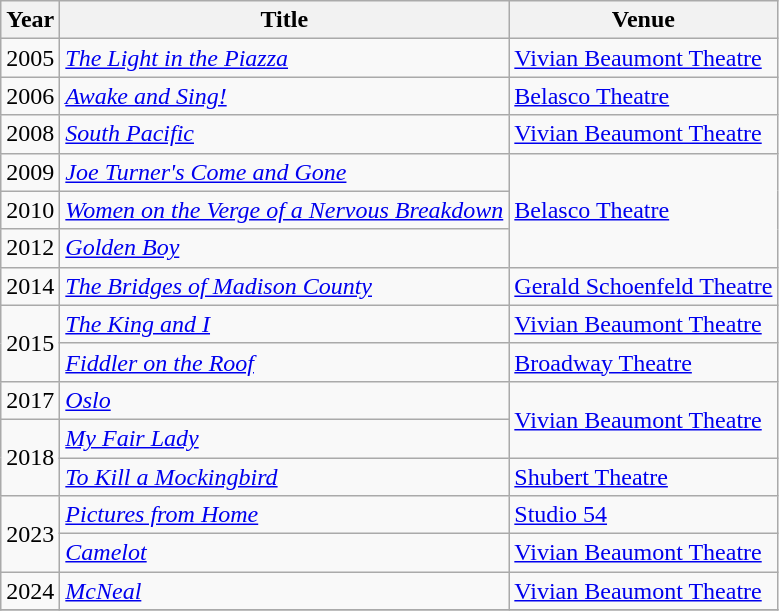<table class="wikitable">
<tr>
<th>Year</th>
<th>Title</th>
<th>Venue</th>
</tr>
<tr>
<td>2005</td>
<td><em><a href='#'>The Light in the Piazza</a></em></td>
<td><a href='#'>Vivian Beaumont Theatre</a></td>
</tr>
<tr>
<td>2006</td>
<td><em><a href='#'>Awake and Sing!</a></em></td>
<td><a href='#'>Belasco Theatre</a></td>
</tr>
<tr>
<td>2008</td>
<td><em><a href='#'>South Pacific</a></em></td>
<td><a href='#'>Vivian Beaumont Theatre</a></td>
</tr>
<tr>
<td>2009</td>
<td><em><a href='#'>Joe Turner's Come and Gone</a></em></td>
<td rowspan=3><a href='#'>Belasco Theatre</a></td>
</tr>
<tr>
<td>2010</td>
<td><em><a href='#'>Women on the Verge of a Nervous Breakdown</a></em></td>
</tr>
<tr>
<td>2012</td>
<td><em><a href='#'>Golden Boy</a></em></td>
</tr>
<tr>
<td>2014</td>
<td><em><a href='#'>The Bridges of Madison County</a></em></td>
<td><a href='#'>Gerald Schoenfeld Theatre</a></td>
</tr>
<tr>
<td rowspan=2>2015</td>
<td><em><a href='#'>The King and I</a></em></td>
<td><a href='#'>Vivian Beaumont Theatre</a></td>
</tr>
<tr>
<td><em><a href='#'>Fiddler on the Roof</a></em></td>
<td><a href='#'>Broadway Theatre</a></td>
</tr>
<tr>
<td>2017</td>
<td><em><a href='#'>Oslo</a></em></td>
<td rowspan=2><a href='#'>Vivian Beaumont Theatre</a></td>
</tr>
<tr>
<td rowspan=2>2018</td>
<td><em><a href='#'>My Fair Lady</a></em></td>
</tr>
<tr>
<td><em><a href='#'>To Kill a Mockingbird</a></em></td>
<td><a href='#'>Shubert Theatre</a></td>
</tr>
<tr>
<td rowspan=2>2023</td>
<td><em><a href='#'>Pictures from Home</a></em></td>
<td><a href='#'>Studio 54</a></td>
</tr>
<tr>
<td><em><a href='#'>Camelot</a></em></td>
<td><a href='#'>Vivian Beaumont Theatre</a></td>
</tr>
<tr>
<td>2024</td>
<td><em><a href='#'>McNeal</a></em></td>
<td><a href='#'>Vivian Beaumont Theatre</a></td>
</tr>
<tr>
</tr>
</table>
